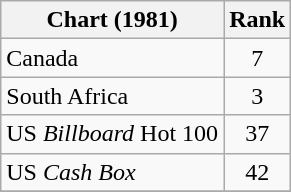<table class="wikitable sortable">
<tr>
<th>Chart (1981)</th>
<th style="text-align:center;">Rank</th>
</tr>
<tr>
<td>Canada </td>
<td style="text-align:center;">7</td>
</tr>
<tr>
<td>South Africa </td>
<td align="center">3</td>
</tr>
<tr>
<td>US <em>Billboard</em> Hot 100</td>
<td style="text-align:center;">37</td>
</tr>
<tr>
<td>US <em>Cash Box</em> </td>
<td style="text-align:center;">42</td>
</tr>
<tr>
</tr>
</table>
